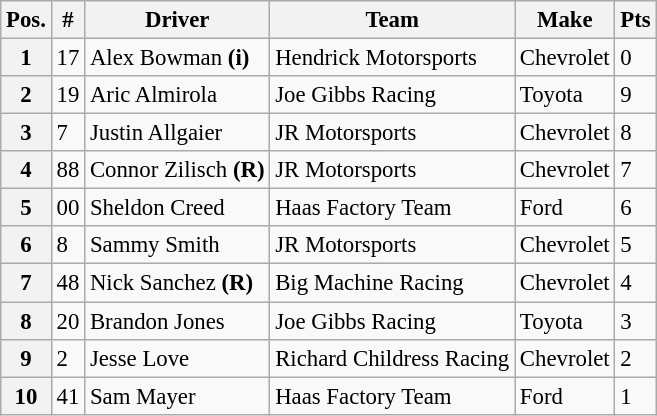<table class="wikitable" style="font-size:95%">
<tr>
<th>Pos.</th>
<th>#</th>
<th>Driver</th>
<th>Team</th>
<th>Make</th>
<th>Pts</th>
</tr>
<tr>
<th>1</th>
<td>17</td>
<td>Alex Bowman <strong>(i)</strong></td>
<td>Hendrick Motorsports</td>
<td>Chevrolet</td>
<td>0</td>
</tr>
<tr>
<th>2</th>
<td>19</td>
<td>Aric Almirola</td>
<td>Joe Gibbs Racing</td>
<td>Toyota</td>
<td>9</td>
</tr>
<tr>
<th>3</th>
<td>7</td>
<td>Justin Allgaier</td>
<td>JR Motorsports</td>
<td>Chevrolet</td>
<td>8</td>
</tr>
<tr>
<th>4</th>
<td>88</td>
<td>Connor Zilisch <strong>(R)</strong></td>
<td>JR Motorsports</td>
<td>Chevrolet</td>
<td>7</td>
</tr>
<tr>
<th>5</th>
<td>00</td>
<td>Sheldon Creed</td>
<td>Haas Factory Team</td>
<td>Ford</td>
<td>6</td>
</tr>
<tr>
<th>6</th>
<td>8</td>
<td>Sammy Smith</td>
<td>JR Motorsports</td>
<td>Chevrolet</td>
<td>5</td>
</tr>
<tr>
<th>7</th>
<td>48</td>
<td>Nick Sanchez <strong>(R)</strong></td>
<td>Big Machine Racing</td>
<td>Chevrolet</td>
<td>4</td>
</tr>
<tr>
<th>8</th>
<td>20</td>
<td>Brandon Jones</td>
<td>Joe Gibbs Racing</td>
<td>Toyota</td>
<td>3</td>
</tr>
<tr>
<th>9</th>
<td>2</td>
<td>Jesse Love</td>
<td>Richard Childress Racing</td>
<td>Chevrolet</td>
<td>2</td>
</tr>
<tr>
<th>10</th>
<td>41</td>
<td>Sam Mayer</td>
<td>Haas Factory Team</td>
<td>Ford</td>
<td>1</td>
</tr>
</table>
